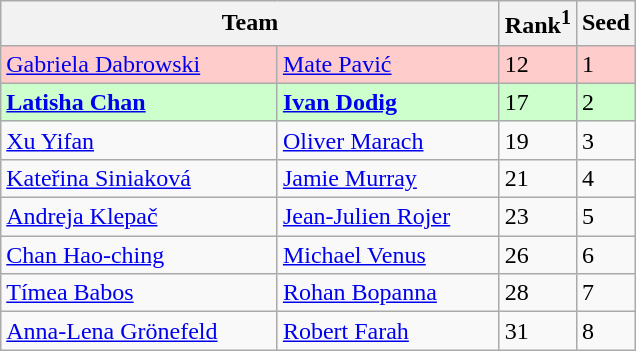<table class="wikitable sortable collapsible uncollapsed ">
<tr>
<th width="325" colspan=2>Team</th>
<th>Rank<sup>1</sup></th>
<th>Seed</th>
</tr>
<tr style="background:#fcc;">
<td> <a href='#'>Gabriela Dabrowski</a></td>
<td> <a href='#'>Mate Pavić</a></td>
<td>12</td>
<td>1</td>
</tr>
<tr style="background:#cfc;">
<td> <strong><a href='#'>Latisha Chan</a></strong></td>
<td> <strong><a href='#'>Ivan Dodig</a></strong></td>
<td>17</td>
<td>2</td>
</tr>
<tr>
<td> <a href='#'>Xu Yifan</a></td>
<td> <a href='#'>Oliver Marach</a></td>
<td>19</td>
<td>3</td>
</tr>
<tr>
<td> <a href='#'>Kateřina Siniaková</a></td>
<td> <a href='#'>Jamie Murray</a></td>
<td>21</td>
<td>4</td>
</tr>
<tr>
<td> <a href='#'>Andreja Klepač</a></td>
<td> <a href='#'>Jean-Julien Rojer</a></td>
<td>23</td>
<td>5</td>
</tr>
<tr>
<td> <a href='#'>Chan Hao-ching</a></td>
<td> <a href='#'>Michael Venus</a></td>
<td>26</td>
<td>6</td>
</tr>
<tr>
<td> <a href='#'>Tímea Babos</a></td>
<td> <a href='#'>Rohan Bopanna</a></td>
<td>28</td>
<td>7</td>
</tr>
<tr>
<td> <a href='#'>Anna-Lena Grönefeld</a></td>
<td> <a href='#'>Robert Farah</a></td>
<td>31</td>
<td>8</td>
</tr>
</table>
